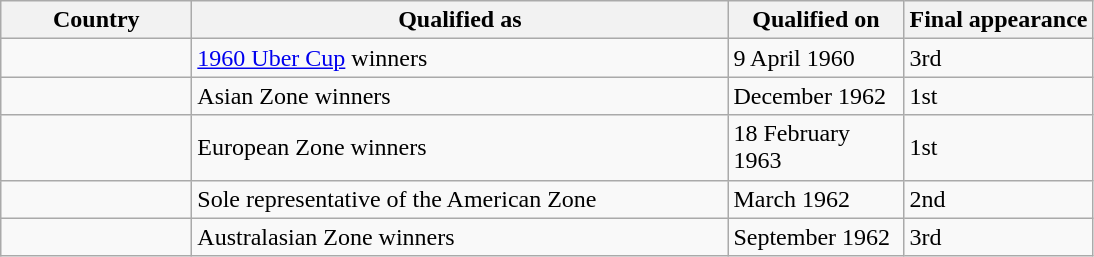<table class="sortable wikitable">
<tr>
<th width="120">Country</th>
<th width="350">Qualified as</th>
<th width="110">Qualified on</th>
<th>Final appearance</th>
</tr>
<tr>
<td></td>
<td><a href='#'>1960 Uber Cup</a> winners</td>
<td>9 April 1960</td>
<td>3rd</td>
</tr>
<tr>
<td></td>
<td>Asian Zone winners</td>
<td>December 1962</td>
<td>1st</td>
</tr>
<tr>
<td></td>
<td>European Zone winners</td>
<td>18 February 1963</td>
<td>1st</td>
</tr>
<tr>
<td></td>
<td>Sole representative of the American Zone</td>
<td>March 1962</td>
<td>2nd</td>
</tr>
<tr>
<td></td>
<td>Australasian Zone winners</td>
<td>September 1962</td>
<td>3rd</td>
</tr>
</table>
